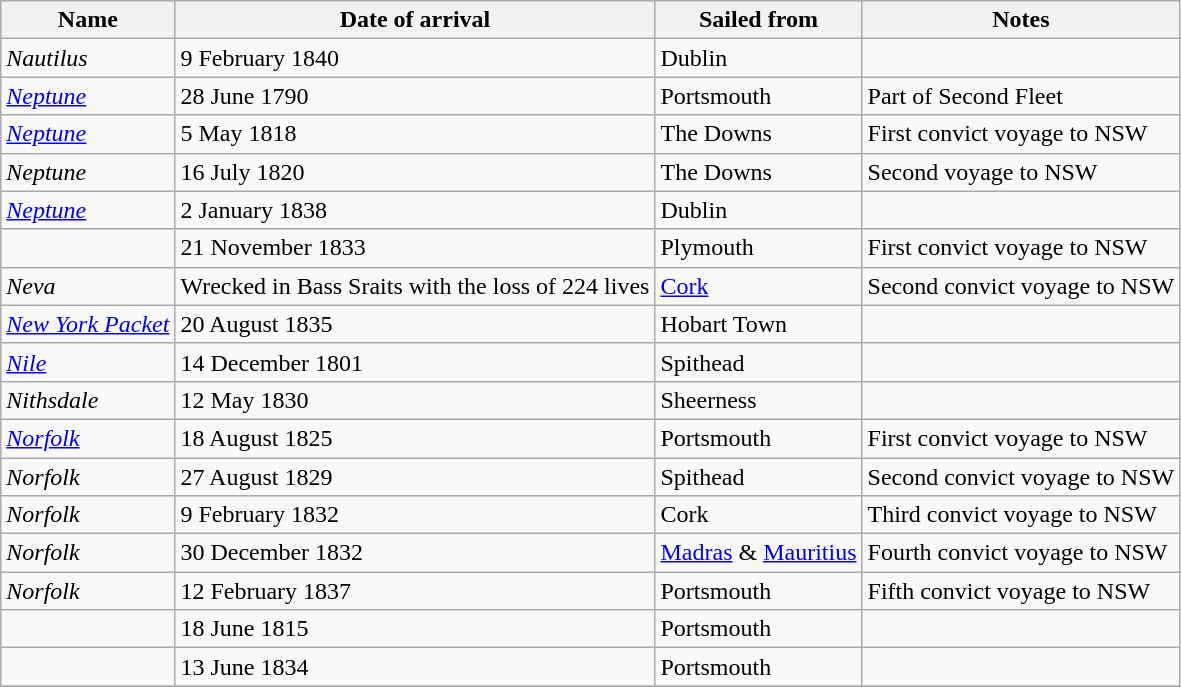<table class="wikitable sortable" border="1">
<tr>
<th>Name</th>
<th>Date of arrival</th>
<th>Sailed from</th>
<th>Notes</th>
</tr>
<tr>
<td><em>Nautilus</em></td>
<td>9 February 1840</td>
<td>Dublin</td>
<td></td>
</tr>
<tr>
<td><a href='#'><em>Neptune</em></a></td>
<td>28 June 1790</td>
<td>Portsmouth</td>
<td>Part of Second Fleet</td>
</tr>
<tr>
<td><a href='#'><em>Neptune</em></a></td>
<td>5 May 1818</td>
<td>The Downs</td>
<td>First convict voyage to NSW</td>
</tr>
<tr>
<td><em>Neptune</em></td>
<td>16 July 1820</td>
<td>The Downs</td>
<td>Second voyage to NSW</td>
</tr>
<tr>
<td><a href='#'><em>Neptune</em></a></td>
<td>2 January 1838</td>
<td>Dublin</td>
<td></td>
</tr>
<tr>
<td></td>
<td>21 November 1833</td>
<td>Plymouth</td>
<td>First convict voyage to NSW</td>
</tr>
<tr>
<td><em>Neva</em></td>
<td>Wrecked in Bass Sraits with the loss of 224 lives</td>
<td><a href='#'>Cork</a></td>
<td>Second convict voyage to NSW</td>
</tr>
<tr>
<td><a href='#'><em>New York Packet</em></a></td>
<td>20 August 1835</td>
<td>Hobart Town</td>
<td></td>
</tr>
<tr>
<td><a href='#'><em>Nile</em></a></td>
<td>14 December 1801</td>
<td>Spithead</td>
<td></td>
</tr>
<tr>
<td><em>Nithsdale</em></td>
<td>12 May 1830</td>
<td>Sheerness</td>
<td></td>
</tr>
<tr>
<td><a href='#'><em>Norfolk</em></a></td>
<td>18 August 1825</td>
<td>Portsmouth</td>
<td>First convict voyage to NSW</td>
</tr>
<tr>
<td><em>Norfolk</em></td>
<td>27 August 1829</td>
<td>Spithead</td>
<td>Second convict voyage to NSW</td>
</tr>
<tr>
<td><em>Norfolk</em></td>
<td>9 February 1832</td>
<td>Cork</td>
<td>Third convict voyage to NSW</td>
</tr>
<tr>
<td><em>Norfolk</em></td>
<td>30 December 1832</td>
<td><a href='#'>Madras</a> & <a href='#'>Mauritius</a></td>
<td>Fourth convict voyage to NSW</td>
</tr>
<tr>
<td><em>Norfolk</em></td>
<td>12 February 1837</td>
<td>Portsmouth</td>
<td>Fifth convict voyage to NSW</td>
</tr>
<tr>
<td></td>
<td>18 June 1815</td>
<td>Portsmouth</td>
<td></td>
</tr>
<tr>
<td></td>
<td>13 June 1834</td>
<td>Portsmouth</td>
<td></td>
</tr>
<tr>
</tr>
</table>
